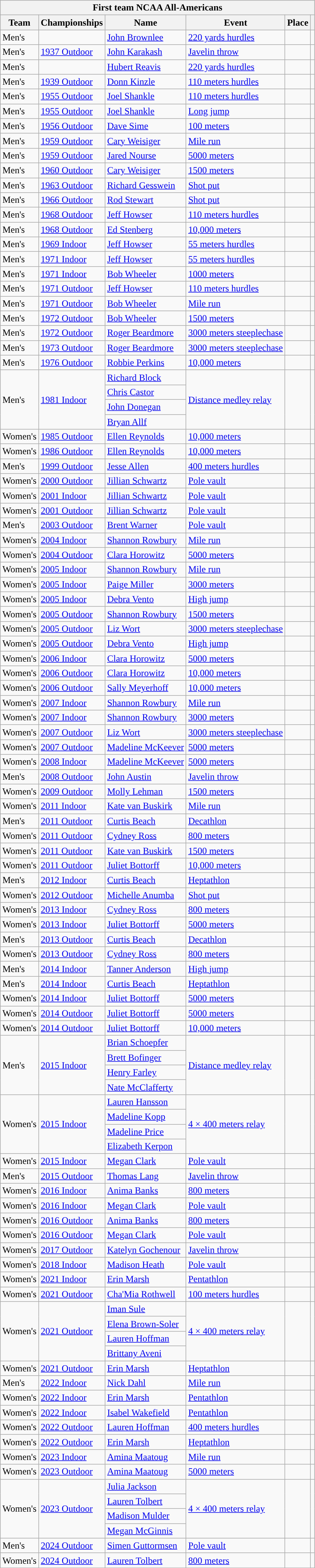<table class="wikitable sortable">
<tr>
<th colspan="6">First team NCAA All-Americans</th>
</tr>
<tr>
<th scope="col">Team</th>
<th scope="col">Championships</th>
<th scope="col">Name</th>
<th scope="col">Event</th>
<th scope="col">Place</th>
<th scope="col"></th>
</tr>
<tr>
<td>Men's</td>
<td></td>
<td><a href='#'>John Brownlee</a></td>
<td><a href='#'>220 yards hurdles</a></td>
<td></td>
<td></td>
</tr>
<tr>
<td>Men's</td>
<td><a href='#'>1937 Outdoor</a></td>
<td><a href='#'>John Karakash</a></td>
<td><a href='#'>Javelin throw</a></td>
<td></td>
<td></td>
</tr>
<tr>
<td>Men's</td>
<td></td>
<td><a href='#'>Hubert Reavis</a></td>
<td><a href='#'>220 yards hurdles</a></td>
<td></td>
<td></td>
</tr>
<tr>
<td>Men's</td>
<td><a href='#'>1939 Outdoor</a></td>
<td><a href='#'>Donn Kinzle</a></td>
<td><a href='#'>110 meters hurdles</a></td>
<td></td>
<td></td>
</tr>
<tr>
<td>Men's</td>
<td><a href='#'>1955 Outdoor</a></td>
<td><a href='#'>Joel Shankle</a></td>
<td><a href='#'>110 meters hurdles</a></td>
<td></td>
<td></td>
</tr>
<tr>
<td>Men's</td>
<td><a href='#'>1955 Outdoor</a></td>
<td><a href='#'>Joel Shankle</a></td>
<td><a href='#'>Long jump</a></td>
<td></td>
<td></td>
</tr>
<tr>
<td>Men's</td>
<td><a href='#'>1956 Outdoor</a></td>
<td><a href='#'>Dave Sime</a></td>
<td><a href='#'>100 meters</a></td>
<td></td>
<td></td>
</tr>
<tr>
<td>Men's</td>
<td><a href='#'>1959 Outdoor</a></td>
<td><a href='#'>Cary Weisiger</a></td>
<td><a href='#'>Mile run</a></td>
<td></td>
<td></td>
</tr>
<tr>
<td>Men's</td>
<td><a href='#'>1959 Outdoor</a></td>
<td><a href='#'>Jared Nourse</a></td>
<td><a href='#'>5000 meters</a></td>
<td></td>
<td></td>
</tr>
<tr>
<td>Men's</td>
<td><a href='#'>1960 Outdoor</a></td>
<td><a href='#'>Cary Weisiger</a></td>
<td><a href='#'>1500 meters</a></td>
<td></td>
<td></td>
</tr>
<tr>
<td>Men's</td>
<td><a href='#'>1963 Outdoor</a></td>
<td><a href='#'>Richard Gesswein</a></td>
<td><a href='#'>Shot put</a></td>
<td></td>
<td></td>
</tr>
<tr>
<td>Men's</td>
<td><a href='#'>1966 Outdoor</a></td>
<td><a href='#'>Rod Stewart</a></td>
<td><a href='#'>Shot put</a></td>
<td></td>
<td></td>
</tr>
<tr>
<td>Men's</td>
<td><a href='#'>1968 Outdoor</a></td>
<td><a href='#'>Jeff Howser</a></td>
<td><a href='#'>110 meters hurdles</a></td>
<td></td>
<td></td>
</tr>
<tr>
<td>Men's</td>
<td><a href='#'>1968 Outdoor</a></td>
<td><a href='#'>Ed Stenberg</a></td>
<td><a href='#'>10,000 meters</a></td>
<td></td>
<td></td>
</tr>
<tr>
<td>Men's</td>
<td><a href='#'>1969 Indoor</a></td>
<td><a href='#'>Jeff Howser</a></td>
<td><a href='#'>55 meters hurdles</a></td>
<td></td>
<td></td>
</tr>
<tr>
<td>Men's</td>
<td><a href='#'>1971 Indoor</a></td>
<td><a href='#'>Jeff Howser</a></td>
<td><a href='#'>55 meters hurdles</a></td>
<td></td>
<td></td>
</tr>
<tr>
<td>Men's</td>
<td><a href='#'>1971 Indoor</a></td>
<td><a href='#'>Bob Wheeler</a></td>
<td><a href='#'>1000 meters</a></td>
<td></td>
<td></td>
</tr>
<tr>
<td>Men's</td>
<td><a href='#'>1971 Outdoor</a></td>
<td><a href='#'>Jeff Howser</a></td>
<td><a href='#'>110 meters hurdles</a></td>
<td></td>
<td></td>
</tr>
<tr>
<td>Men's</td>
<td><a href='#'>1971 Outdoor</a></td>
<td><a href='#'>Bob Wheeler</a></td>
<td><a href='#'>Mile run</a></td>
<td></td>
<td></td>
</tr>
<tr>
<td>Men's</td>
<td><a href='#'>1972 Outdoor</a></td>
<td><a href='#'>Bob Wheeler</a></td>
<td><a href='#'>1500 meters</a></td>
<td></td>
<td></td>
</tr>
<tr>
<td>Men's</td>
<td><a href='#'>1972 Outdoor</a></td>
<td><a href='#'>Roger Beardmore</a></td>
<td><a href='#'>3000 meters steeplechase</a></td>
<td></td>
<td></td>
</tr>
<tr>
<td>Men's</td>
<td><a href='#'>1973 Outdoor</a></td>
<td><a href='#'>Roger Beardmore</a></td>
<td><a href='#'>3000 meters steeplechase</a></td>
<td></td>
<td></td>
</tr>
<tr>
<td>Men's</td>
<td><a href='#'>1976 Outdoor</a></td>
<td><a href='#'>Robbie Perkins</a></td>
<td><a href='#'>10,000 meters</a></td>
<td></td>
<td></td>
</tr>
<tr>
<td rowspan=4>Men's</td>
<td rowspan=4><a href='#'>1981 Indoor</a></td>
<td><a href='#'>Richard Block</a></td>
<td rowspan=4><a href='#'>Distance medley relay</a></td>
<td rowspan=4></td>
<td rowspan=4></td>
</tr>
<tr>
<td><a href='#'>Chris Castor</a></td>
</tr>
<tr>
<td><a href='#'>John Donegan</a></td>
</tr>
<tr>
<td><a href='#'>Bryan Allf</a></td>
</tr>
<tr>
<td>Women's</td>
<td><a href='#'>1985 Outdoor</a></td>
<td><a href='#'>Ellen Reynolds</a></td>
<td><a href='#'>10,000 meters</a></td>
<td></td>
<td></td>
</tr>
<tr>
<td>Women's</td>
<td><a href='#'>1986 Outdoor</a></td>
<td><a href='#'>Ellen Reynolds</a></td>
<td><a href='#'>10,000 meters</a></td>
<td></td>
<td></td>
</tr>
<tr>
<td>Men's</td>
<td><a href='#'>1999 Outdoor</a></td>
<td><a href='#'>Jesse Allen</a></td>
<td><a href='#'>400 meters hurdles</a></td>
<td></td>
<td></td>
</tr>
<tr>
<td>Women's</td>
<td><a href='#'>2000 Outdoor</a></td>
<td><a href='#'>Jillian Schwartz</a></td>
<td><a href='#'>Pole vault</a></td>
<td></td>
<td></td>
</tr>
<tr>
<td>Women's</td>
<td><a href='#'>2001 Indoor</a></td>
<td><a href='#'>Jillian Schwartz</a></td>
<td><a href='#'>Pole vault</a></td>
<td></td>
<td></td>
</tr>
<tr>
<td>Women's</td>
<td><a href='#'>2001 Outdoor</a></td>
<td><a href='#'>Jillian Schwartz</a></td>
<td><a href='#'>Pole vault</a></td>
<td></td>
<td></td>
</tr>
<tr>
<td>Men's</td>
<td><a href='#'>2003 Outdoor</a></td>
<td><a href='#'>Brent Warner</a></td>
<td><a href='#'>Pole vault</a></td>
<td></td>
<td></td>
</tr>
<tr>
<td>Women's</td>
<td><a href='#'>2004 Indoor</a></td>
<td><a href='#'>Shannon Rowbury</a></td>
<td><a href='#'>Mile run</a></td>
<td></td>
<td></td>
</tr>
<tr>
<td>Women's</td>
<td><a href='#'>2004 Outdoor</a></td>
<td><a href='#'>Clara Horowitz</a></td>
<td><a href='#'>5000 meters</a></td>
<td></td>
<td></td>
</tr>
<tr>
<td>Women's</td>
<td><a href='#'>2005 Indoor</a></td>
<td><a href='#'>Shannon Rowbury</a></td>
<td><a href='#'>Mile run</a></td>
<td></td>
<td></td>
</tr>
<tr>
<td>Women's</td>
<td><a href='#'>2005 Indoor</a></td>
<td><a href='#'>Paige Miller</a></td>
<td><a href='#'>3000 meters</a></td>
<td></td>
<td></td>
</tr>
<tr>
<td>Women's</td>
<td><a href='#'>2005 Indoor</a></td>
<td><a href='#'>Debra Vento</a></td>
<td><a href='#'>High jump</a></td>
<td></td>
<td></td>
</tr>
<tr>
<td>Women's</td>
<td><a href='#'>2005 Outdoor</a></td>
<td><a href='#'>Shannon Rowbury</a></td>
<td><a href='#'>1500 meters</a></td>
<td></td>
<td></td>
</tr>
<tr>
<td>Women's</td>
<td><a href='#'>2005 Outdoor</a></td>
<td><a href='#'>Liz Wort</a></td>
<td><a href='#'>3000 meters steeplechase</a></td>
<td></td>
<td></td>
</tr>
<tr>
<td>Women's</td>
<td><a href='#'>2005 Outdoor</a></td>
<td><a href='#'>Debra Vento</a></td>
<td><a href='#'>High jump</a></td>
<td></td>
<td></td>
</tr>
<tr>
<td>Women's</td>
<td><a href='#'>2006 Indoor</a></td>
<td><a href='#'>Clara Horowitz</a></td>
<td><a href='#'>5000 meters</a></td>
<td></td>
<td></td>
</tr>
<tr>
<td>Women's</td>
<td><a href='#'>2006 Outdoor</a></td>
<td><a href='#'>Clara Horowitz</a></td>
<td><a href='#'>10,000 meters</a></td>
<td></td>
<td></td>
</tr>
<tr>
<td>Women's</td>
<td><a href='#'>2006 Outdoor</a></td>
<td><a href='#'>Sally Meyerhoff</a></td>
<td><a href='#'>10,000 meters</a></td>
<td></td>
<td></td>
</tr>
<tr>
<td>Women's</td>
<td><a href='#'>2007 Indoor</a></td>
<td><a href='#'>Shannon Rowbury</a></td>
<td><a href='#'>Mile run</a></td>
<td></td>
<td></td>
</tr>
<tr>
<td>Women's</td>
<td><a href='#'>2007 Indoor</a></td>
<td><a href='#'>Shannon Rowbury</a></td>
<td><a href='#'>3000 meters</a></td>
<td></td>
<td></td>
</tr>
<tr>
<td>Women's</td>
<td><a href='#'>2007 Outdoor</a></td>
<td><a href='#'>Liz Wort</a></td>
<td><a href='#'>3000 meters steeplechase</a></td>
<td></td>
<td></td>
</tr>
<tr>
<td>Women's</td>
<td><a href='#'>2007 Outdoor</a></td>
<td><a href='#'>Madeline McKeever</a></td>
<td><a href='#'>5000 meters</a></td>
<td></td>
<td></td>
</tr>
<tr>
<td>Women's</td>
<td><a href='#'>2008 Indoor</a></td>
<td><a href='#'>Madeline McKeever</a></td>
<td><a href='#'>5000 meters</a></td>
<td></td>
<td></td>
</tr>
<tr>
<td>Men's</td>
<td><a href='#'>2008 Outdoor</a></td>
<td><a href='#'>John Austin</a></td>
<td><a href='#'>Javelin throw</a></td>
<td></td>
<td></td>
</tr>
<tr>
<td>Women's</td>
<td><a href='#'>2009 Outdoor</a></td>
<td><a href='#'>Molly Lehman</a></td>
<td><a href='#'>1500 meters</a></td>
<td></td>
<td></td>
</tr>
<tr>
<td>Women's</td>
<td><a href='#'>2011 Indoor</a></td>
<td><a href='#'>Kate van Buskirk</a></td>
<td><a href='#'>Mile run</a></td>
<td></td>
<td></td>
</tr>
<tr>
<td>Men's</td>
<td><a href='#'>2011 Outdoor</a></td>
<td><a href='#'>Curtis Beach</a></td>
<td><a href='#'>Decathlon</a></td>
<td></td>
<td></td>
</tr>
<tr>
<td>Women's</td>
<td><a href='#'>2011 Outdoor</a></td>
<td><a href='#'>Cydney Ross</a></td>
<td><a href='#'>800 meters</a></td>
<td></td>
<td></td>
</tr>
<tr>
<td>Women's</td>
<td><a href='#'>2011 Outdoor</a></td>
<td><a href='#'>Kate van Buskirk</a></td>
<td><a href='#'>1500 meters</a></td>
<td></td>
<td></td>
</tr>
<tr>
<td>Women's</td>
<td><a href='#'>2011 Outdoor</a></td>
<td><a href='#'>Juliet Bottorff</a></td>
<td><a href='#'>10,000 meters</a></td>
<td></td>
<td></td>
</tr>
<tr>
<td>Men's</td>
<td><a href='#'>2012 Indoor</a></td>
<td><a href='#'>Curtis Beach</a></td>
<td><a href='#'>Heptathlon</a></td>
<td></td>
<td></td>
</tr>
<tr>
<td>Women's</td>
<td><a href='#'>2012 Outdoor</a></td>
<td><a href='#'>Michelle Anumba</a></td>
<td><a href='#'>Shot put</a></td>
<td></td>
<td></td>
</tr>
<tr>
<td>Women's</td>
<td><a href='#'>2013 Indoor</a></td>
<td><a href='#'>Cydney Ross</a></td>
<td><a href='#'>800 meters</a></td>
<td></td>
<td></td>
</tr>
<tr>
<td>Women's</td>
<td><a href='#'>2013 Indoor</a></td>
<td><a href='#'>Juliet Bottorff</a></td>
<td><a href='#'>5000 meters</a></td>
<td></td>
<td></td>
</tr>
<tr>
<td>Men's</td>
<td><a href='#'>2013 Outdoor</a></td>
<td><a href='#'>Curtis Beach</a></td>
<td><a href='#'>Decathlon</a></td>
<td></td>
<td></td>
</tr>
<tr>
<td>Women's</td>
<td><a href='#'>2013 Outdoor</a></td>
<td><a href='#'>Cydney Ross</a></td>
<td><a href='#'>800 meters</a></td>
<td></td>
<td></td>
</tr>
<tr>
<td>Men's</td>
<td><a href='#'>2014 Indoor</a></td>
<td><a href='#'>Tanner Anderson</a></td>
<td><a href='#'>High jump</a></td>
<td></td>
<td></td>
</tr>
<tr>
<td>Men's</td>
<td><a href='#'>2014 Indoor</a></td>
<td><a href='#'>Curtis Beach</a></td>
<td><a href='#'>Heptathlon</a></td>
<td></td>
<td></td>
</tr>
<tr>
<td>Women's</td>
<td><a href='#'>2014 Indoor</a></td>
<td><a href='#'>Juliet Bottorff</a></td>
<td><a href='#'>5000 meters</a></td>
<td></td>
<td></td>
</tr>
<tr>
<td>Women's</td>
<td><a href='#'>2014 Outdoor</a></td>
<td><a href='#'>Juliet Bottorff</a></td>
<td><a href='#'>5000 meters</a></td>
<td></td>
<td></td>
</tr>
<tr>
<td>Women's</td>
<td><a href='#'>2014 Outdoor</a></td>
<td><a href='#'>Juliet Bottorff</a></td>
<td><a href='#'>10,000 meters</a></td>
<td></td>
<td></td>
</tr>
<tr>
<td rowspan=4>Men's</td>
<td rowspan=4><a href='#'>2015 Indoor</a></td>
<td><a href='#'>Brian Schoepfer</a></td>
<td rowspan=4><a href='#'>Distance medley relay</a></td>
<td rowspan=4></td>
<td rowspan=4></td>
</tr>
<tr>
<td><a href='#'>Brett Bofinger</a></td>
</tr>
<tr>
<td><a href='#'>Henry Farley</a></td>
</tr>
<tr>
<td><a href='#'>Nate McClafferty</a></td>
</tr>
<tr>
<td rowspan=4>Women's</td>
<td rowspan=4><a href='#'>2015 Indoor</a></td>
<td><a href='#'>Lauren Hansson</a></td>
<td rowspan=4><a href='#'>4 × 400 meters relay</a></td>
<td rowspan=4></td>
<td rowspan=4></td>
</tr>
<tr>
<td><a href='#'>Madeline Kopp</a></td>
</tr>
<tr>
<td><a href='#'>Madeline Price</a></td>
</tr>
<tr>
<td><a href='#'>Elizabeth Kerpon</a></td>
</tr>
<tr>
<td>Women's</td>
<td><a href='#'>2015 Indoor</a></td>
<td><a href='#'>Megan Clark</a></td>
<td><a href='#'>Pole vault</a></td>
<td></td>
<td></td>
</tr>
<tr>
<td>Men's</td>
<td><a href='#'>2015 Outdoor</a></td>
<td><a href='#'>Thomas Lang</a></td>
<td><a href='#'>Javelin throw</a></td>
<td></td>
<td></td>
</tr>
<tr>
<td>Women's</td>
<td><a href='#'>2016 Indoor</a></td>
<td><a href='#'>Anima Banks</a></td>
<td><a href='#'>800 meters</a></td>
<td></td>
<td></td>
</tr>
<tr>
<td>Women's</td>
<td><a href='#'>2016 Indoor</a></td>
<td><a href='#'>Megan Clark</a></td>
<td><a href='#'>Pole vault</a></td>
<td></td>
<td></td>
</tr>
<tr>
<td>Women's</td>
<td><a href='#'>2016 Outdoor</a></td>
<td><a href='#'>Anima Banks</a></td>
<td><a href='#'>800 meters</a></td>
<td></td>
<td></td>
</tr>
<tr>
<td>Women's</td>
<td><a href='#'>2016 Outdoor</a></td>
<td><a href='#'>Megan Clark</a></td>
<td><a href='#'>Pole vault</a></td>
<td></td>
<td></td>
</tr>
<tr>
<td>Women's</td>
<td><a href='#'>2017 Outdoor</a></td>
<td><a href='#'>Katelyn Gochenour</a></td>
<td><a href='#'>Javelin throw</a></td>
<td></td>
<td></td>
</tr>
<tr>
<td>Women's</td>
<td><a href='#'>2018 Indoor</a></td>
<td><a href='#'>Madison Heath</a></td>
<td><a href='#'>Pole vault</a></td>
<td></td>
<td></td>
</tr>
<tr>
<td>Women's</td>
<td><a href='#'>2021 Indoor</a></td>
<td><a href='#'>Erin Marsh</a></td>
<td><a href='#'>Pentathlon</a></td>
<td></td>
<td></td>
</tr>
<tr>
<td>Women's</td>
<td><a href='#'>2021 Outdoor</a></td>
<td><a href='#'>Cha'Mia Rothwell</a></td>
<td><a href='#'>100 meters hurdles</a></td>
<td></td>
<td></td>
</tr>
<tr>
<td rowspan=4>Women's</td>
<td rowspan=4><a href='#'>2021 Outdoor</a></td>
<td><a href='#'>Iman Sule</a></td>
<td rowspan=4><a href='#'>4 × 400 meters relay</a></td>
<td rowspan=4></td>
<td rowspan=4></td>
</tr>
<tr>
<td><a href='#'>Elena Brown-Soler</a></td>
</tr>
<tr>
<td><a href='#'>Lauren Hoffman</a></td>
</tr>
<tr>
<td><a href='#'>Brittany Aveni</a></td>
</tr>
<tr>
<td>Women's</td>
<td><a href='#'>2021 Outdoor</a></td>
<td><a href='#'>Erin Marsh</a></td>
<td><a href='#'>Heptathlon</a></td>
<td></td>
<td></td>
</tr>
<tr>
<td>Men's</td>
<td><a href='#'>2022 Indoor</a></td>
<td><a href='#'>Nick Dahl</a></td>
<td><a href='#'>Mile run</a></td>
<td></td>
<td></td>
</tr>
<tr>
<td>Women's</td>
<td><a href='#'>2022 Indoor</a></td>
<td><a href='#'>Erin Marsh</a></td>
<td><a href='#'>Pentathlon</a></td>
<td></td>
<td></td>
</tr>
<tr>
<td>Women's</td>
<td><a href='#'>2022 Indoor</a></td>
<td><a href='#'>Isabel Wakefield</a></td>
<td><a href='#'>Pentathlon</a></td>
<td></td>
<td></td>
</tr>
<tr>
<td>Women's</td>
<td><a href='#'>2022 Outdoor</a></td>
<td><a href='#'>Lauren Hoffman</a></td>
<td><a href='#'>400 meters hurdles</a></td>
<td></td>
<td></td>
</tr>
<tr>
<td>Women's</td>
<td><a href='#'>2022 Outdoor</a></td>
<td><a href='#'>Erin Marsh</a></td>
<td><a href='#'>Heptathlon</a></td>
<td></td>
<td></td>
</tr>
<tr>
<td>Women's</td>
<td><a href='#'>2023 Indoor</a></td>
<td><a href='#'>Amina Maatoug</a></td>
<td><a href='#'>Mile run</a></td>
<td></td>
<td></td>
</tr>
<tr>
<td>Women's</td>
<td><a href='#'>2023 Outdoor</a></td>
<td><a href='#'>Amina Maatoug</a></td>
<td><a href='#'>5000 meters</a></td>
<td></td>
<td></td>
</tr>
<tr>
<td rowspan=4>Women's</td>
<td rowspan=4><a href='#'>2023 Outdoor</a></td>
<td><a href='#'>Julia Jackson</a></td>
<td rowspan=4><a href='#'>4 × 400 meters relay</a></td>
<td rowspan=4></td>
<td rowspan=4></td>
</tr>
<tr>
<td><a href='#'>Lauren Tolbert</a></td>
</tr>
<tr>
<td><a href='#'>Madison Mulder</a></td>
</tr>
<tr>
<td><a href='#'>Megan McGinnis</a></td>
</tr>
<tr>
<td>Men's</td>
<td><a href='#'>2024 Outdoor</a></td>
<td><a href='#'>Simen Guttormsen</a></td>
<td><a href='#'>Pole vault</a></td>
<td></td>
<td></td>
</tr>
<tr>
<td>Women's</td>
<td><a href='#'>2024 Outdoor</a></td>
<td><a href='#'>Lauren Tolbert</a></td>
<td><a href='#'>800 meters</a></td>
<td></td>
<td></td>
</tr>
</table>
